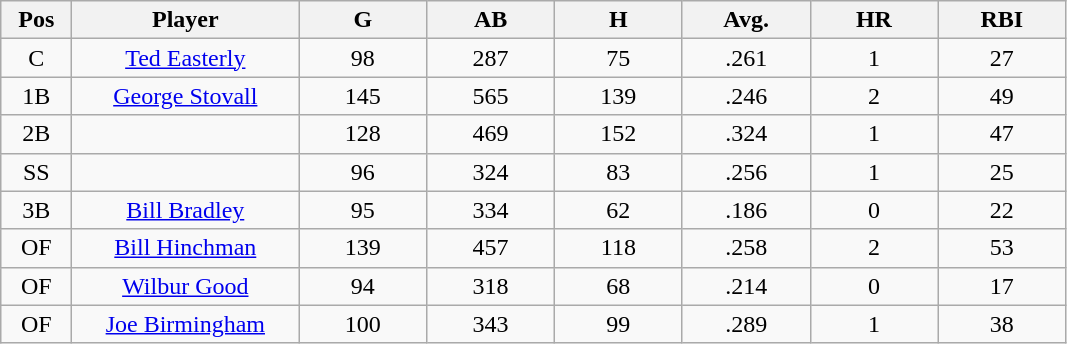<table class="wikitable sortable">
<tr>
<th bgcolor="#DDDDFF" width="5%">Pos</th>
<th bgcolor="#DDDDFF" width="16%">Player</th>
<th bgcolor="#DDDDFF" width="9%">G</th>
<th bgcolor="#DDDDFF" width="9%">AB</th>
<th bgcolor="#DDDDFF" width="9%">H</th>
<th bgcolor="#DDDDFF" width="9%">Avg.</th>
<th bgcolor="#DDDDFF" width="9%">HR</th>
<th bgcolor="#DDDDFF" width="9%">RBI</th>
</tr>
<tr align="center">
<td>C</td>
<td><a href='#'>Ted Easterly</a></td>
<td>98</td>
<td>287</td>
<td>75</td>
<td>.261</td>
<td>1</td>
<td>27</td>
</tr>
<tr align="center">
<td>1B</td>
<td><a href='#'>George Stovall</a></td>
<td>145</td>
<td>565</td>
<td>139</td>
<td>.246</td>
<td>2</td>
<td>49</td>
</tr>
<tr align="center">
<td>2B</td>
<td></td>
<td>128</td>
<td>469</td>
<td>152</td>
<td>.324</td>
<td>1</td>
<td>47</td>
</tr>
<tr align="center">
<td>SS</td>
<td></td>
<td>96</td>
<td>324</td>
<td>83</td>
<td>.256</td>
<td>1</td>
<td>25</td>
</tr>
<tr align="center">
<td>3B</td>
<td><a href='#'>Bill Bradley</a></td>
<td>95</td>
<td>334</td>
<td>62</td>
<td>.186</td>
<td>0</td>
<td>22</td>
</tr>
<tr align="center">
<td>OF</td>
<td><a href='#'>Bill Hinchman</a></td>
<td>139</td>
<td>457</td>
<td>118</td>
<td>.258</td>
<td>2</td>
<td>53</td>
</tr>
<tr align="center">
<td>OF</td>
<td><a href='#'>Wilbur Good</a></td>
<td>94</td>
<td>318</td>
<td>68</td>
<td>.214</td>
<td>0</td>
<td>17</td>
</tr>
<tr align="center">
<td>OF</td>
<td><a href='#'>Joe Birmingham</a></td>
<td>100</td>
<td>343</td>
<td>99</td>
<td>.289</td>
<td>1</td>
<td>38</td>
</tr>
</table>
